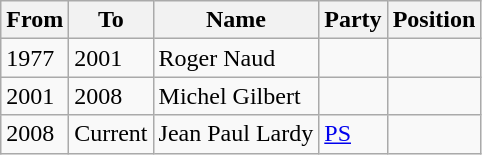<table class="wikitable">
<tr>
<th>From</th>
<th>To</th>
<th>Name</th>
<th>Party</th>
<th>Position</th>
</tr>
<tr>
<td>1977</td>
<td>2001</td>
<td>Roger Naud</td>
<td></td>
<td></td>
</tr>
<tr>
<td>2001</td>
<td>2008</td>
<td>Michel Gilbert</td>
<td></td>
<td></td>
</tr>
<tr>
<td>2008</td>
<td>Current</td>
<td>Jean Paul Lardy</td>
<td><a href='#'>PS</a></td>
<td></td>
</tr>
</table>
